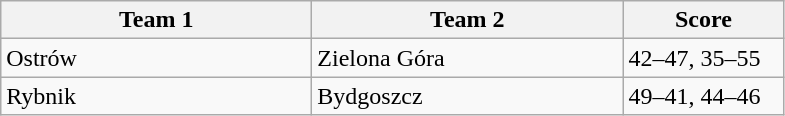<table class="wikitable" style="font-size: 100%">
<tr>
<th width=200>Team 1</th>
<th width=200>Team 2</th>
<th width=100>Score</th>
</tr>
<tr>
<td>Ostrów</td>
<td>Zielona Góra</td>
<td>42–47, 35–55</td>
</tr>
<tr>
<td>Rybnik</td>
<td>Bydgoszcz</td>
<td>49–41, 44–46</td>
</tr>
</table>
